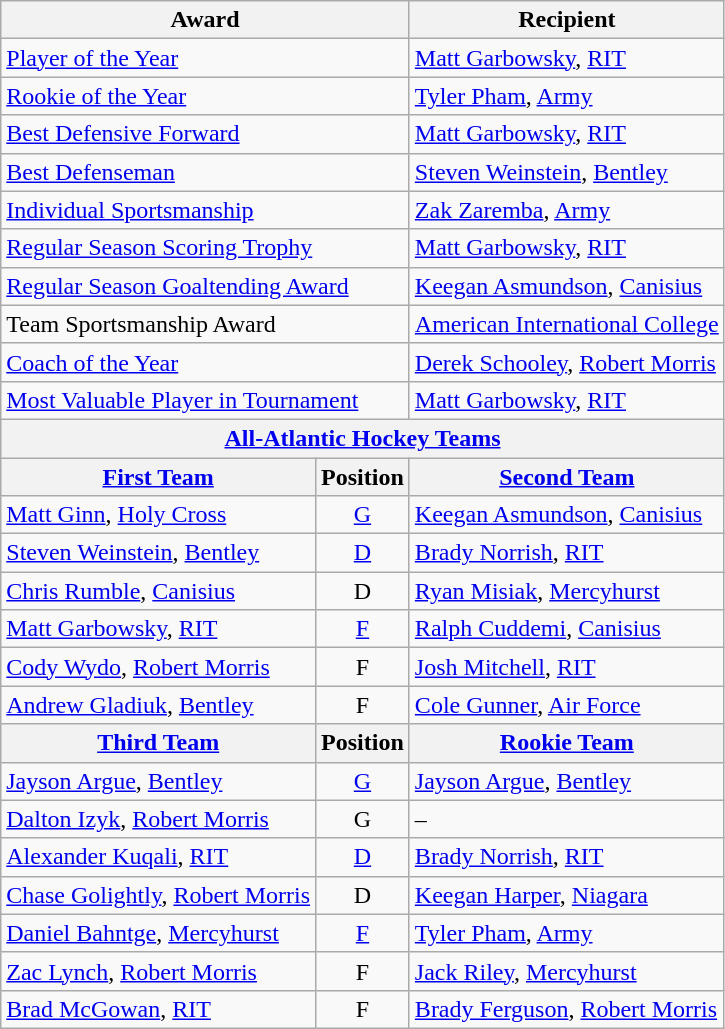<table class="wikitable">
<tr>
<th colspan=2>Award</th>
<th>Recipient</th>
</tr>
<tr>
<td colspan=2><a href='#'>Player of the Year</a></td>
<td><a href='#'>Matt Garbowsky</a>, <a href='#'>RIT</a></td>
</tr>
<tr>
<td colspan=2><a href='#'>Rookie of the Year</a></td>
<td><a href='#'>Tyler Pham</a>, <a href='#'>Army</a></td>
</tr>
<tr>
<td colspan=2><a href='#'>Best Defensive Forward</a></td>
<td><a href='#'>Matt Garbowsky</a>, <a href='#'>RIT</a></td>
</tr>
<tr>
<td colspan=2><a href='#'>Best Defenseman</a></td>
<td><a href='#'>Steven Weinstein</a>, <a href='#'>Bentley</a></td>
</tr>
<tr>
<td colspan=2><a href='#'>Individual Sportsmanship</a></td>
<td><a href='#'>Zak Zaremba</a>, <a href='#'>Army</a></td>
</tr>
<tr>
<td colspan=2><a href='#'>Regular Season Scoring Trophy</a></td>
<td><a href='#'>Matt Garbowsky</a>, <a href='#'>RIT</a></td>
</tr>
<tr>
<td colspan=2><a href='#'>Regular Season Goaltending Award</a></td>
<td><a href='#'>Keegan Asmundson</a>, <a href='#'>Canisius</a></td>
</tr>
<tr>
<td colspan=2>Team Sportsmanship Award</td>
<td><a href='#'>American International College</a></td>
</tr>
<tr>
<td colspan=2><a href='#'>Coach of the Year</a></td>
<td><a href='#'>Derek Schooley</a>, <a href='#'>Robert Morris</a></td>
</tr>
<tr>
<td colspan=2><a href='#'>Most Valuable Player in Tournament</a></td>
<td><a href='#'>Matt Garbowsky</a>, <a href='#'>RIT</a></td>
</tr>
<tr>
<th colspan=3><a href='#'>All-Atlantic Hockey Teams</a></th>
</tr>
<tr>
<th><a href='#'>First Team</a></th>
<th>Position</th>
<th><a href='#'>Second Team</a></th>
</tr>
<tr>
<td><a href='#'>Matt Ginn</a>, <a href='#'>Holy Cross</a></td>
<td align=center><a href='#'>G</a></td>
<td><a href='#'>Keegan Asmundson</a>, <a href='#'>Canisius</a></td>
</tr>
<tr>
<td><a href='#'>Steven Weinstein</a>, <a href='#'>Bentley</a></td>
<td align=center><a href='#'>D</a></td>
<td><a href='#'>Brady Norrish</a>, <a href='#'>RIT</a></td>
</tr>
<tr>
<td><a href='#'>Chris Rumble</a>, <a href='#'>Canisius</a></td>
<td align=center>D</td>
<td><a href='#'>Ryan Misiak</a>, <a href='#'>Mercyhurst</a></td>
</tr>
<tr>
<td><a href='#'>Matt Garbowsky</a>, <a href='#'>RIT</a></td>
<td align=center><a href='#'>F</a></td>
<td><a href='#'>Ralph Cuddemi</a>, <a href='#'>Canisius</a></td>
</tr>
<tr>
<td><a href='#'>Cody Wydo</a>, <a href='#'>Robert Morris</a></td>
<td align=center>F</td>
<td><a href='#'>Josh Mitchell</a>, <a href='#'>RIT</a></td>
</tr>
<tr>
<td><a href='#'>Andrew Gladiuk</a>, <a href='#'>Bentley</a></td>
<td align=center>F</td>
<td><a href='#'>Cole Gunner</a>, <a href='#'>Air Force</a></td>
</tr>
<tr>
<th><a href='#'>Third Team</a></th>
<th>Position</th>
<th><a href='#'>Rookie Team</a></th>
</tr>
<tr>
<td><a href='#'>Jayson Argue</a>, <a href='#'>Bentley</a></td>
<td align=center><a href='#'>G</a></td>
<td><a href='#'>Jayson Argue</a>, <a href='#'>Bentley</a></td>
</tr>
<tr>
<td><a href='#'>Dalton Izyk</a>, <a href='#'>Robert Morris</a></td>
<td align=center>G</td>
<td>–</td>
</tr>
<tr>
<td><a href='#'>Alexander Kuqali</a>, <a href='#'>RIT</a></td>
<td align=center><a href='#'>D</a></td>
<td><a href='#'>Brady Norrish</a>, <a href='#'>RIT</a></td>
</tr>
<tr>
<td><a href='#'>Chase Golightly</a>, <a href='#'>Robert Morris</a></td>
<td align=center>D</td>
<td><a href='#'>Keegan Harper</a>, <a href='#'>Niagara</a></td>
</tr>
<tr>
<td><a href='#'>Daniel Bahntge</a>, <a href='#'>Mercyhurst</a></td>
<td align=center><a href='#'>F</a></td>
<td><a href='#'>Tyler Pham</a>, <a href='#'>Army</a></td>
</tr>
<tr>
<td><a href='#'>Zac Lynch</a>, <a href='#'>Robert Morris</a></td>
<td align=center>F</td>
<td><a href='#'>Jack Riley</a>, <a href='#'>Mercyhurst</a></td>
</tr>
<tr>
<td><a href='#'>Brad McGowan</a>, <a href='#'>RIT</a></td>
<td align=center>F</td>
<td><a href='#'>Brady Ferguson</a>, <a href='#'>Robert Morris</a></td>
</tr>
</table>
